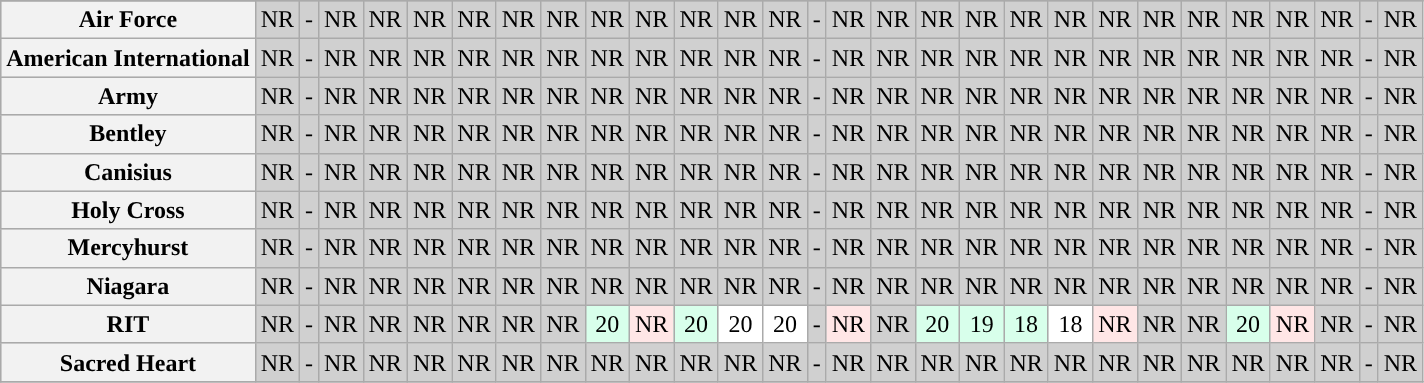<table class="wikitable sortable" style="text-align: center;">
<tr>
</tr>
<tr bgcolor=d0d0d0>
<th>Air Force</th>
<td>NR</td>
<td>-</td>
<td>NR</td>
<td>NR</td>
<td>NR</td>
<td>NR</td>
<td>NR</td>
<td>NR</td>
<td>NR</td>
<td>NR</td>
<td>NR</td>
<td>NR</td>
<td>NR</td>
<td>-</td>
<td>NR</td>
<td>NR</td>
<td>NR</td>
<td>NR</td>
<td>NR</td>
<td>NR</td>
<td>NR</td>
<td>NR</td>
<td>NR</td>
<td>NR</td>
<td>NR</td>
<td>NR</td>
<td>-</td>
<td>NR</td>
</tr>
<tr bgcolor=d0d0d0>
<th>American International</th>
<td>NR</td>
<td>-</td>
<td>NR</td>
<td>NR</td>
<td>NR</td>
<td>NR</td>
<td>NR</td>
<td>NR</td>
<td>NR</td>
<td>NR</td>
<td>NR</td>
<td>NR</td>
<td>NR</td>
<td>-</td>
<td>NR</td>
<td>NR</td>
<td>NR</td>
<td>NR</td>
<td>NR</td>
<td>NR</td>
<td>NR</td>
<td>NR</td>
<td>NR</td>
<td>NR</td>
<td>NR</td>
<td>NR</td>
<td>-</td>
<td>NR</td>
</tr>
<tr bgcolor=d0d0d0>
<th>Army</th>
<td>NR</td>
<td>-</td>
<td>NR</td>
<td>NR</td>
<td>NR</td>
<td>NR</td>
<td>NR</td>
<td>NR</td>
<td>NR</td>
<td>NR</td>
<td>NR</td>
<td>NR</td>
<td>NR</td>
<td>-</td>
<td>NR</td>
<td>NR</td>
<td>NR</td>
<td>NR</td>
<td>NR</td>
<td>NR</td>
<td>NR</td>
<td>NR</td>
<td>NR</td>
<td>NR</td>
<td>NR</td>
<td>NR</td>
<td>-</td>
<td>NR</td>
</tr>
<tr bgcolor=d0d0d0>
<th>Bentley</th>
<td>NR</td>
<td>-</td>
<td>NR</td>
<td>NR</td>
<td>NR</td>
<td>NR</td>
<td>NR</td>
<td>NR</td>
<td>NR</td>
<td>NR</td>
<td>NR</td>
<td>NR</td>
<td>NR</td>
<td>-</td>
<td>NR</td>
<td>NR</td>
<td>NR</td>
<td>NR</td>
<td>NR</td>
<td>NR</td>
<td>NR</td>
<td>NR</td>
<td>NR</td>
<td>NR</td>
<td>NR</td>
<td>NR</td>
<td>-</td>
<td>NR</td>
</tr>
<tr bgcolor=d0d0d0>
<th>Canisius</th>
<td>NR</td>
<td>-</td>
<td>NR</td>
<td>NR</td>
<td>NR</td>
<td>NR</td>
<td>NR</td>
<td>NR</td>
<td>NR</td>
<td>NR</td>
<td>NR</td>
<td>NR</td>
<td>NR</td>
<td>-</td>
<td>NR</td>
<td>NR</td>
<td>NR</td>
<td>NR</td>
<td>NR</td>
<td>NR</td>
<td>NR</td>
<td>NR</td>
<td>NR</td>
<td>NR</td>
<td>NR</td>
<td>NR</td>
<td>-</td>
<td>NR</td>
</tr>
<tr bgcolor=d0d0d0>
<th>Holy Cross</th>
<td>NR</td>
<td>-</td>
<td>NR</td>
<td>NR</td>
<td>NR</td>
<td>NR</td>
<td>NR</td>
<td>NR</td>
<td>NR</td>
<td>NR</td>
<td>NR</td>
<td>NR</td>
<td>NR</td>
<td>-</td>
<td>NR</td>
<td>NR</td>
<td>NR</td>
<td>NR</td>
<td>NR</td>
<td>NR</td>
<td>NR</td>
<td>NR</td>
<td>NR</td>
<td>NR</td>
<td>NR</td>
<td>NR</td>
<td>-</td>
<td>NR</td>
</tr>
<tr bgcolor=d0d0d0>
<th>Mercyhurst</th>
<td>NR</td>
<td>-</td>
<td>NR</td>
<td>NR</td>
<td>NR</td>
<td>NR</td>
<td>NR</td>
<td>NR</td>
<td>NR</td>
<td>NR</td>
<td>NR</td>
<td>NR</td>
<td>NR</td>
<td>-</td>
<td>NR</td>
<td>NR</td>
<td>NR</td>
<td>NR</td>
<td>NR</td>
<td>NR</td>
<td>NR</td>
<td>NR</td>
<td>NR</td>
<td>NR</td>
<td>NR</td>
<td>NR</td>
<td>-</td>
<td>NR</td>
</tr>
<tr bgcolor=d0d0d0>
<th>Niagara</th>
<td>NR</td>
<td>-</td>
<td>NR</td>
<td>NR</td>
<td>NR</td>
<td>NR</td>
<td>NR</td>
<td>NR</td>
<td>NR</td>
<td>NR</td>
<td>NR</td>
<td>NR</td>
<td>NR</td>
<td>-</td>
<td>NR</td>
<td>NR</td>
<td>NR</td>
<td>NR</td>
<td>NR</td>
<td>NR</td>
<td>NR</td>
<td>NR</td>
<td>NR</td>
<td>NR</td>
<td>NR</td>
<td>NR</td>
<td>-</td>
<td>NR</td>
</tr>
<tr bgcolor=d0d0d0>
<th>RIT</th>
<td>NR</td>
<td>-</td>
<td>NR</td>
<td>NR</td>
<td>NR</td>
<td>NR</td>
<td>NR</td>
<td>NR</td>
<td bgcolor=D8FFEB>20</td>
<td bgcolor=FFE6E6>NR</td>
<td bgcolor=D8FFEB>20</td>
<td bgcolor=FFFFFF>20</td>
<td bgcolor=FFFFFF>20</td>
<td>-</td>
<td bgcolor=FFE6E6>NR</td>
<td>NR</td>
<td bgcolor=D8FFEB>20</td>
<td bgcolor=D8FFEB>19</td>
<td bgcolor=D8FFEB>18</td>
<td bgcolor=FFFFFF>18</td>
<td bgcolor=FFE6E6>NR</td>
<td>NR</td>
<td>NR</td>
<td bgcolor=D8FFEB>20</td>
<td bgcolor=FFE6E6>NR</td>
<td>NR</td>
<td>-</td>
<td>NR</td>
</tr>
<tr bgcolor=d0d0d0>
<th>Sacred Heart</th>
<td>NR</td>
<td>-</td>
<td>NR</td>
<td>NR</td>
<td>NR</td>
<td>NR</td>
<td>NR</td>
<td>NR</td>
<td>NR</td>
<td>NR</td>
<td>NR</td>
<td>NR</td>
<td>NR</td>
<td>-</td>
<td>NR</td>
<td>NR</td>
<td>NR</td>
<td>NR</td>
<td>NR</td>
<td>NR</td>
<td>NR</td>
<td>NR</td>
<td>NR</td>
<td>NR</td>
<td>NR</td>
<td>NR</td>
<td>-</td>
<td>NR</td>
</tr>
<tr>
</tr>
</table>
